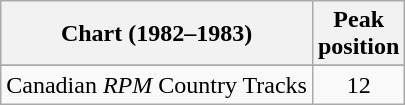<table class="wikitable sortable">
<tr>
<th align="left">Chart (1982–1983)</th>
<th style="text-align:center;">Peak<br>position</th>
</tr>
<tr>
</tr>
<tr>
<td align="left">Canadian <em>RPM</em> Country Tracks</td>
<td style="text-align:center;">12</td>
</tr>
</table>
